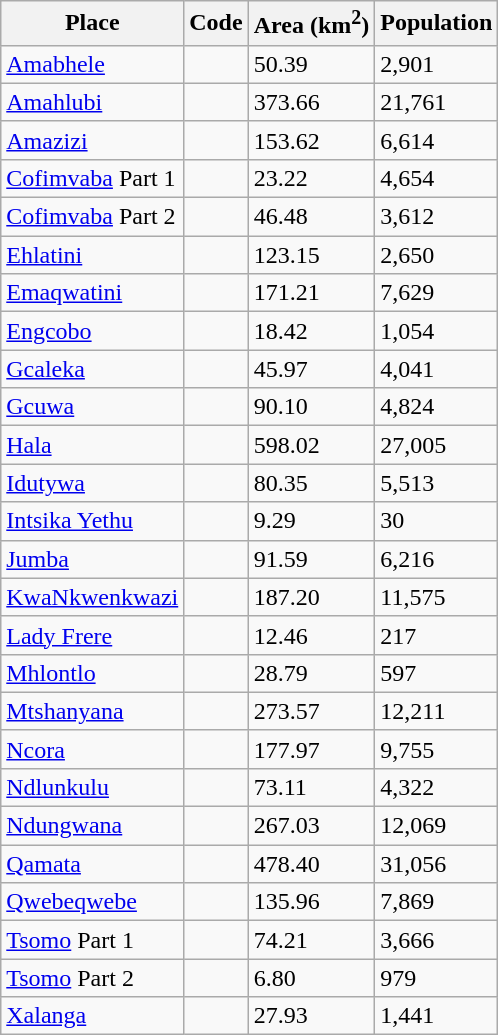<table class="wikitable sortable">
<tr>
<th>Place</th>
<th>Code</th>
<th>Area (km<sup>2</sup>)</th>
<th>Population</th>
</tr>
<tr>
<td><a href='#'>Amabhele</a></td>
<td></td>
<td>50.39</td>
<td>2,901</td>
</tr>
<tr>
<td><a href='#'>Amahlubi</a></td>
<td></td>
<td>373.66</td>
<td>21,761</td>
</tr>
<tr>
<td><a href='#'>Amazizi</a></td>
<td></td>
<td>153.62</td>
<td>6,614</td>
</tr>
<tr>
<td><a href='#'>Cofimvaba</a> Part 1</td>
<td></td>
<td>23.22</td>
<td>4,654</td>
</tr>
<tr>
<td><a href='#'>Cofimvaba</a> Part 2</td>
<td></td>
<td>46.48</td>
<td>3,612</td>
</tr>
<tr>
<td><a href='#'>Ehlatini</a></td>
<td></td>
<td>123.15</td>
<td>2,650</td>
</tr>
<tr>
<td><a href='#'>Emaqwatini</a></td>
<td></td>
<td>171.21</td>
<td>7,629</td>
</tr>
<tr>
<td><a href='#'>Engcobo</a></td>
<td></td>
<td>18.42</td>
<td>1,054</td>
</tr>
<tr>
<td><a href='#'>Gcaleka</a></td>
<td></td>
<td>45.97</td>
<td>4,041</td>
</tr>
<tr>
<td><a href='#'>Gcuwa</a></td>
<td></td>
<td>90.10</td>
<td>4,824</td>
</tr>
<tr>
<td><a href='#'>Hala</a></td>
<td></td>
<td>598.02</td>
<td>27,005</td>
</tr>
<tr>
<td><a href='#'>Idutywa</a></td>
<td></td>
<td>80.35</td>
<td>5,513</td>
</tr>
<tr>
<td><a href='#'>Intsika Yethu</a></td>
<td></td>
<td>9.29</td>
<td>30</td>
</tr>
<tr>
<td><a href='#'>Jumba</a></td>
<td></td>
<td>91.59</td>
<td>6,216</td>
</tr>
<tr>
<td><a href='#'>KwaNkwenkwazi</a></td>
<td></td>
<td>187.20</td>
<td>11,575</td>
</tr>
<tr>
<td><a href='#'>Lady Frere</a></td>
<td></td>
<td>12.46</td>
<td>217</td>
</tr>
<tr>
<td><a href='#'>Mhlontlo</a></td>
<td></td>
<td>28.79</td>
<td>597</td>
</tr>
<tr>
<td><a href='#'>Mtshanyana</a></td>
<td></td>
<td>273.57</td>
<td>12,211</td>
</tr>
<tr>
<td><a href='#'>Ncora</a></td>
<td></td>
<td>177.97</td>
<td>9,755</td>
</tr>
<tr>
<td><a href='#'>Ndlunkulu</a></td>
<td></td>
<td>73.11</td>
<td>4,322</td>
</tr>
<tr>
<td><a href='#'>Ndungwana</a></td>
<td></td>
<td>267.03</td>
<td>12,069</td>
</tr>
<tr>
<td><a href='#'>Qamata</a></td>
<td></td>
<td>478.40</td>
<td>31,056</td>
</tr>
<tr>
<td><a href='#'>Qwebeqwebe</a></td>
<td></td>
<td>135.96</td>
<td>7,869</td>
</tr>
<tr>
<td><a href='#'>Tsomo</a> Part 1</td>
<td></td>
<td>74.21</td>
<td>3,666</td>
</tr>
<tr>
<td><a href='#'>Tsomo</a> Part 2</td>
<td></td>
<td>6.80</td>
<td>979</td>
</tr>
<tr>
<td><a href='#'>Xalanga</a></td>
<td></td>
<td>27.93</td>
<td>1,441</td>
</tr>
</table>
